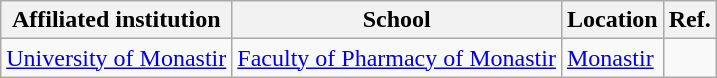<table class="wikitable sortable">
<tr>
<th>Affiliated institution</th>
<th>School</th>
<th>Location</th>
<th>Ref.</th>
</tr>
<tr>
<td><a href='#'>University of Monastir</a></td>
<td><a href='#'>Faculty of Pharmacy of Monastir</a></td>
<td><a href='#'>Monastir</a></td>
<td></td>
</tr>
</table>
